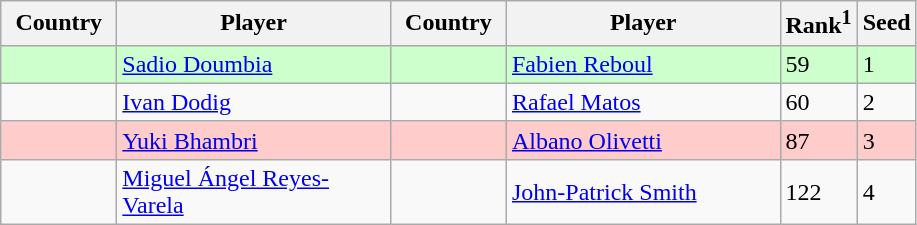<table class="sortable wikitable">
<tr>
<th width="70">Country</th>
<th width="175">Player</th>
<th width="70">Country</th>
<th width="175">Player</th>
<th>Rank<sup>1</sup></th>
<th>Seed</th>
</tr>
<tr bgcolor=#cfc>
<td></td>
<td><a href='#'>Sadio Doumbia</a></td>
<td></td>
<td><a href='#'>Fabien Reboul</a></td>
<td>59</td>
<td>1</td>
</tr>
<tr>
<td></td>
<td><a href='#'>Ivan Dodig</a></td>
<td></td>
<td><a href='#'>Rafael Matos</a></td>
<td>60</td>
<td>2</td>
</tr>
<tr bgcolor=#fcc>
<td></td>
<td><a href='#'>Yuki Bhambri</a></td>
<td></td>
<td><a href='#'>Albano Olivetti</a></td>
<td>87</td>
<td>3</td>
</tr>
<tr>
<td></td>
<td><a href='#'>Miguel Ángel Reyes-Varela</a></td>
<td></td>
<td><a href='#'>John-Patrick Smith</a></td>
<td>122</td>
<td>4</td>
</tr>
</table>
